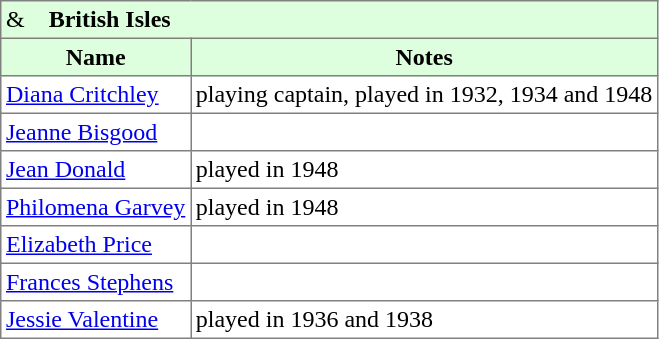<table border="1" cellpadding="3" style="border-collapse: collapse;">
<tr style="background:#ddffdd;">
<td colspan=5> &    <strong>British Isles</strong></td>
</tr>
<tr style="background:#ddffdd;">
<th>Name</th>
<th>Notes</th>
</tr>
<tr>
<td> <a href='#'>Diana Critchley</a></td>
<td>playing captain, played in 1932, 1934 and 1948</td>
</tr>
<tr>
<td> <a href='#'>Jeanne Bisgood</a></td>
<td></td>
</tr>
<tr>
<td> <a href='#'>Jean Donald</a></td>
<td>played in 1948</td>
</tr>
<tr>
<td> <a href='#'>Philomena Garvey</a></td>
<td>played in 1948</td>
</tr>
<tr>
<td> <a href='#'>Elizabeth Price</a></td>
<td></td>
</tr>
<tr>
<td> <a href='#'>Frances Stephens</a></td>
<td></td>
</tr>
<tr>
<td> <a href='#'>Jessie Valentine</a></td>
<td>played in 1936 and 1938</td>
</tr>
</table>
